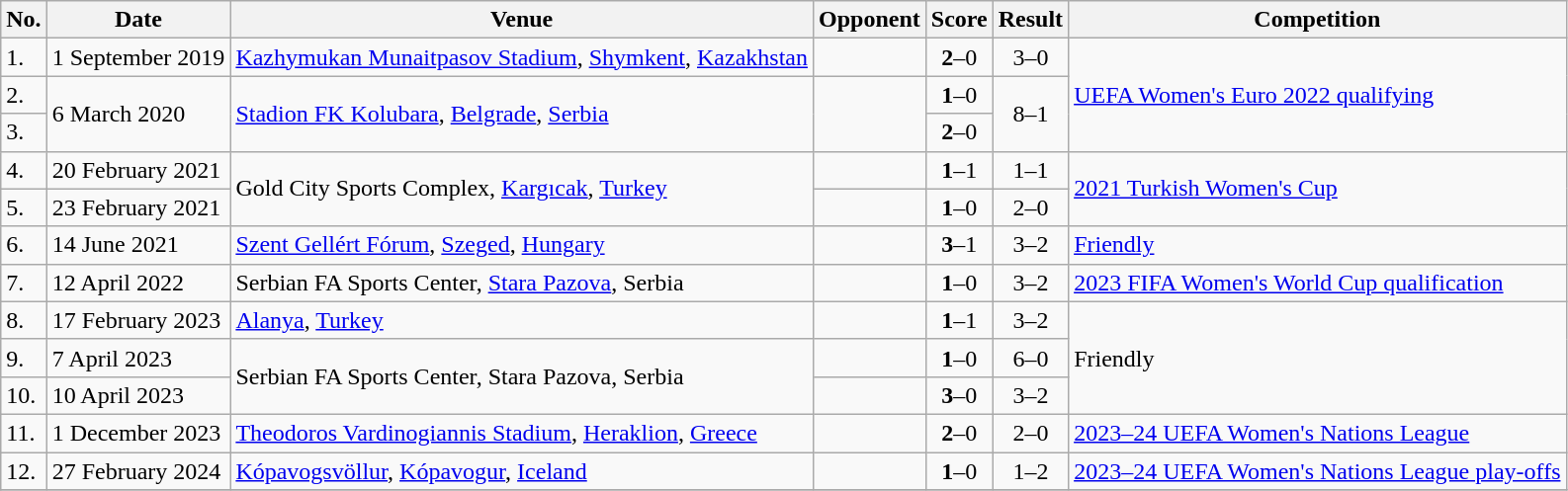<table class="wikitable">
<tr>
<th>No.</th>
<th>Date</th>
<th>Venue</th>
<th>Opponent</th>
<th>Score</th>
<th>Result</th>
<th>Competition</th>
</tr>
<tr>
<td>1.</td>
<td>1 September 2019</td>
<td><a href='#'>Kazhymukan Munaitpasov Stadium</a>, <a href='#'>Shymkent</a>, <a href='#'>Kazakhstan</a></td>
<td></td>
<td align=center><strong>2</strong>–0</td>
<td align=center>3–0</td>
<td rowspan=3><a href='#'>UEFA Women's Euro 2022 qualifying</a></td>
</tr>
<tr>
<td>2.</td>
<td rowspan=2>6 March 2020</td>
<td rowspan=2><a href='#'>Stadion FK Kolubara</a>, <a href='#'>Belgrade</a>, <a href='#'>Serbia</a></td>
<td rowspan=2></td>
<td align=center><strong>1</strong>–0</td>
<td rowspan=2 align=center>8–1</td>
</tr>
<tr>
<td>3.</td>
<td align=center><strong>2</strong>–0</td>
</tr>
<tr>
<td>4.</td>
<td>20 February 2021</td>
<td rowspan=2>Gold City Sports Complex, <a href='#'>Kargıcak</a>, <a href='#'>Turkey</a></td>
<td></td>
<td align=center><strong>1</strong>–1</td>
<td align=center>1–1</td>
<td rowspan=2><a href='#'>2021 Turkish Women's Cup</a></td>
</tr>
<tr>
<td>5.</td>
<td>23 February 2021</td>
<td></td>
<td align=center><strong>1</strong>–0</td>
<td align=center>2–0</td>
</tr>
<tr>
<td>6.</td>
<td>14 June 2021</td>
<td><a href='#'>Szent Gellért Fórum</a>, <a href='#'>Szeged</a>, <a href='#'>Hungary</a></td>
<td></td>
<td align=center><strong>3</strong>–1</td>
<td align=center>3–2</td>
<td><a href='#'>Friendly</a></td>
</tr>
<tr>
<td>7.</td>
<td>12 April 2022</td>
<td>Serbian FA Sports Center, <a href='#'>Stara Pazova</a>, Serbia</td>
<td></td>
<td align=center><strong>1</strong>–0</td>
<td align=center>3–2</td>
<td><a href='#'>2023 FIFA Women's World Cup qualification</a></td>
</tr>
<tr>
<td>8.</td>
<td>17 February 2023</td>
<td><a href='#'>Alanya</a>, <a href='#'>Turkey</a></td>
<td></td>
<td align=center><strong>1</strong>–1</td>
<td align=center>3–2</td>
<td rowspan=3>Friendly</td>
</tr>
<tr>
<td>9.</td>
<td>7 April 2023</td>
<td rowspan=2>Serbian FA Sports Center, Stara Pazova, Serbia</td>
<td></td>
<td align=center><strong>1</strong>–0</td>
<td align=center>6–0</td>
</tr>
<tr>
<td>10.</td>
<td>10 April 2023</td>
<td></td>
<td align=center><strong>3</strong>–0</td>
<td align=center>3–2</td>
</tr>
<tr>
<td>11.</td>
<td>1 December 2023</td>
<td><a href='#'>Theodoros Vardinogiannis Stadium</a>, <a href='#'>Heraklion</a>, <a href='#'>Greece</a></td>
<td></td>
<td align=center><strong>2</strong>–0</td>
<td align=center>2–0</td>
<td><a href='#'>2023–24 UEFA Women's Nations League</a></td>
</tr>
<tr>
<td>12.</td>
<td>27 February 2024</td>
<td><a href='#'>Kópavogsvöllur</a>, <a href='#'>Kópavogur</a>, <a href='#'>Iceland</a></td>
<td></td>
<td align=center><strong>1</strong>–0</td>
<td align=center>1–2</td>
<td><a href='#'>2023–24 UEFA Women's Nations League play-offs</a></td>
</tr>
<tr>
</tr>
</table>
